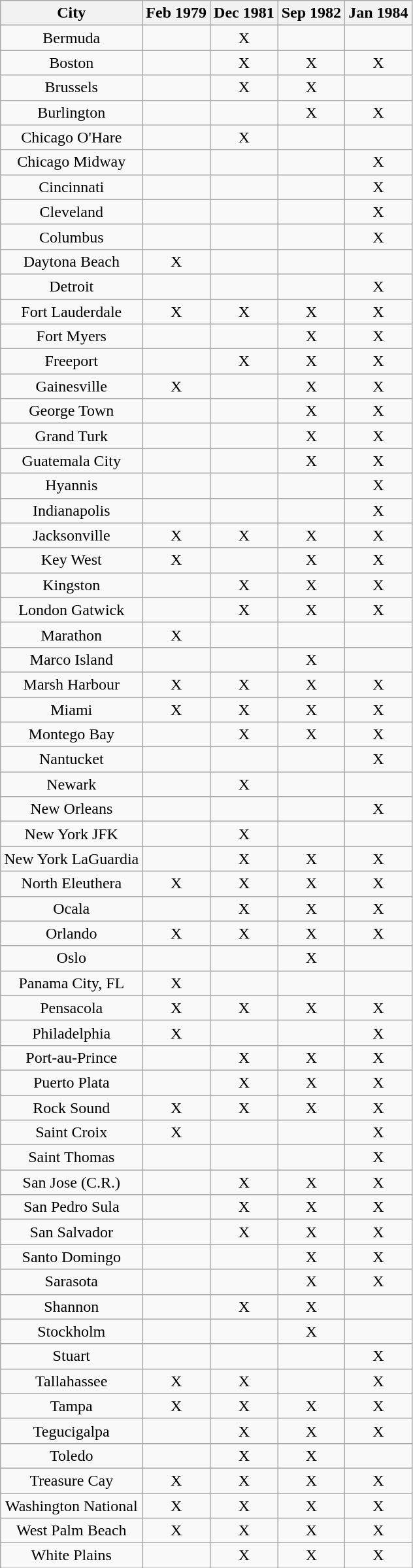<table class="wikitable toccolours" cellpadding="3" style="border-collapse:collapse; text-align:center; border:1">
<tr>
<th>City</th>
<th>Feb 1979</th>
<th>Dec 1981</th>
<th>Sep 1982</th>
<th>Jan 1984</th>
</tr>
<tr>
<td>Bermuda</td>
<td></td>
<td>X</td>
<td></td>
<td></td>
</tr>
<tr>
<td>Boston</td>
<td></td>
<td>X</td>
<td>X</td>
<td>X</td>
</tr>
<tr>
<td>Brussels</td>
<td></td>
<td>X</td>
<td>X</td>
<td></td>
</tr>
<tr>
<td>Burlington</td>
<td></td>
<td></td>
<td>X</td>
<td>X</td>
</tr>
<tr>
<td>Chicago O'Hare</td>
<td></td>
<td>X</td>
<td></td>
<td></td>
</tr>
<tr>
<td>Chicago Midway</td>
<td></td>
<td></td>
<td></td>
<td>X</td>
</tr>
<tr>
<td>Cincinnati</td>
<td></td>
<td></td>
<td></td>
<td>X</td>
</tr>
<tr>
<td>Cleveland</td>
<td></td>
<td></td>
<td></td>
<td>X</td>
</tr>
<tr>
<td>Columbus</td>
<td></td>
<td></td>
<td></td>
<td>X</td>
</tr>
<tr>
<td>Daytona Beach</td>
<td>X</td>
<td></td>
<td></td>
<td></td>
</tr>
<tr>
<td>Detroit</td>
<td></td>
<td></td>
<td></td>
<td>X</td>
</tr>
<tr>
<td>Fort Lauderdale</td>
<td>X</td>
<td>X</td>
<td>X</td>
<td>X</td>
</tr>
<tr>
<td>Fort Myers</td>
<td></td>
<td></td>
<td>X</td>
<td>X</td>
</tr>
<tr>
<td>Freeport</td>
<td></td>
<td>X</td>
<td>X</td>
<td>X</td>
</tr>
<tr>
<td>Gainesville</td>
<td>X</td>
<td></td>
<td>X</td>
<td>X</td>
</tr>
<tr>
<td>George Town</td>
<td></td>
<td></td>
<td>X</td>
<td>X</td>
</tr>
<tr>
<td>Grand Turk</td>
<td></td>
<td></td>
<td>X</td>
<td>X</td>
</tr>
<tr>
<td>Guatemala City</td>
<td></td>
<td></td>
<td>X</td>
<td>X</td>
</tr>
<tr>
<td>Hyannis</td>
<td></td>
<td></td>
<td></td>
<td>X</td>
</tr>
<tr>
<td>Indianapolis</td>
<td></td>
<td></td>
<td></td>
<td>X</td>
</tr>
<tr>
<td>Jacksonville</td>
<td>X</td>
<td>X</td>
<td>X</td>
<td>X</td>
</tr>
<tr>
<td>Key West</td>
<td>X</td>
<td></td>
<td>X</td>
<td>X</td>
</tr>
<tr>
<td>Kingston</td>
<td></td>
<td>X</td>
<td>X</td>
<td>X</td>
</tr>
<tr>
<td>London Gatwick</td>
<td></td>
<td>X</td>
<td>X</td>
<td>X</td>
</tr>
<tr>
<td>Marathon</td>
<td>X</td>
<td></td>
<td></td>
<td></td>
</tr>
<tr>
<td>Marco Island</td>
<td></td>
<td></td>
<td>X</td>
<td></td>
</tr>
<tr>
<td>Marsh Harbour</td>
<td>X</td>
<td>X</td>
<td>X</td>
<td>X</td>
</tr>
<tr>
<td>Miami</td>
<td>X</td>
<td>X</td>
<td>X</td>
<td>X</td>
</tr>
<tr>
<td>Montego Bay</td>
<td></td>
<td>X</td>
<td>X</td>
<td>X</td>
</tr>
<tr>
<td>Nantucket</td>
<td></td>
<td></td>
<td></td>
<td>X</td>
</tr>
<tr>
<td>Newark</td>
<td></td>
<td>X</td>
<td></td>
<td></td>
</tr>
<tr>
<td>New Orleans</td>
<td></td>
<td></td>
<td></td>
<td>X</td>
</tr>
<tr>
<td>New York JFK</td>
<td></td>
<td>X</td>
<td></td>
<td></td>
</tr>
<tr>
<td>New York LaGuardia</td>
<td></td>
<td>X</td>
<td>X</td>
<td>X</td>
</tr>
<tr>
<td>North Eleuthera</td>
<td>X</td>
<td>X</td>
<td>X</td>
<td>X</td>
</tr>
<tr>
<td>Ocala</td>
<td></td>
<td>X</td>
<td>X</td>
<td>X</td>
</tr>
<tr>
<td>Orlando</td>
<td>X</td>
<td>X</td>
<td>X</td>
<td>X</td>
</tr>
<tr>
<td>Oslo</td>
<td></td>
<td></td>
<td>X</td>
<td></td>
</tr>
<tr>
<td>Panama City, FL</td>
<td>X</td>
<td></td>
<td></td>
<td></td>
</tr>
<tr>
<td>Pensacola</td>
<td>X</td>
<td>X</td>
<td>X</td>
<td>X</td>
</tr>
<tr>
<td>Philadelphia</td>
<td>X</td>
<td></td>
<td></td>
<td>X</td>
</tr>
<tr>
<td>Port-au-Prince</td>
<td></td>
<td>X</td>
<td>X</td>
<td>X</td>
</tr>
<tr>
<td>Puerto Plata</td>
<td></td>
<td>X</td>
<td>X</td>
<td>X</td>
</tr>
<tr>
<td>Rock Sound</td>
<td>X</td>
<td>X</td>
<td>X</td>
<td>X</td>
</tr>
<tr>
<td>Saint Croix</td>
<td>X</td>
<td></td>
<td></td>
<td>X</td>
</tr>
<tr>
<td>Saint Thomas</td>
<td></td>
<td></td>
<td></td>
<td>X</td>
</tr>
<tr>
<td>San Jose (C.R.)</td>
<td></td>
<td>X</td>
<td>X</td>
<td>X</td>
</tr>
<tr>
<td>San Pedro Sula</td>
<td></td>
<td>X</td>
<td>X</td>
<td>X</td>
</tr>
<tr>
<td>San Salvador</td>
<td></td>
<td>X</td>
<td>X</td>
<td>X</td>
</tr>
<tr>
<td>Santo Domingo</td>
<td></td>
<td></td>
<td>X</td>
<td>X</td>
</tr>
<tr>
<td>Sarasota</td>
<td></td>
<td></td>
<td>X</td>
<td>X</td>
</tr>
<tr>
<td>Shannon</td>
<td></td>
<td>X</td>
<td>X</td>
<td></td>
</tr>
<tr>
<td>Stockholm</td>
<td></td>
<td></td>
<td>X</td>
<td></td>
</tr>
<tr>
<td>Stuart</td>
<td></td>
<td></td>
<td></td>
<td>X</td>
</tr>
<tr>
<td>Tallahassee</td>
<td>X</td>
<td>X</td>
<td></td>
<td>X</td>
</tr>
<tr>
<td>Tampa</td>
<td>X</td>
<td>X</td>
<td>X</td>
<td>X</td>
</tr>
<tr>
<td>Tegucigalpa</td>
<td></td>
<td>X</td>
<td>X</td>
<td>X</td>
</tr>
<tr>
<td>Toledo</td>
<td></td>
<td>X</td>
<td>X</td>
<td></td>
</tr>
<tr>
<td>Treasure Cay</td>
<td>X</td>
<td>X</td>
<td>X</td>
<td>X</td>
</tr>
<tr>
<td>Washington National</td>
<td>X</td>
<td>X</td>
<td>X</td>
<td>X</td>
</tr>
<tr>
<td>West Palm Beach</td>
<td>X</td>
<td>X</td>
<td>X</td>
<td>X</td>
</tr>
<tr>
<td>White Plains</td>
<td></td>
<td>X</td>
<td>X</td>
<td>X</td>
</tr>
</table>
